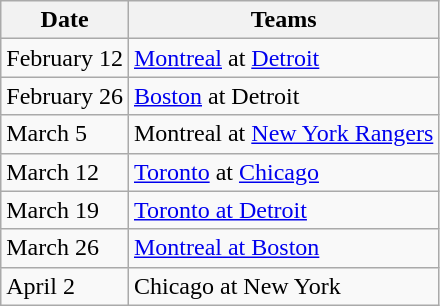<table class="wikitable">
<tr>
<th>Date</th>
<th>Teams</th>
</tr>
<tr>
<td>February 12</td>
<td><a href='#'>Montreal</a> at <a href='#'>Detroit</a></td>
</tr>
<tr>
<td>February 26</td>
<td><a href='#'>Boston</a> at Detroit</td>
</tr>
<tr>
<td>March 5</td>
<td>Montreal at <a href='#'>New York Rangers</a></td>
</tr>
<tr>
<td>March 12</td>
<td><a href='#'>Toronto</a> at <a href='#'>Chicago</a></td>
</tr>
<tr>
<td>March 19</td>
<td><a href='#'>Toronto at Detroit</a></td>
</tr>
<tr>
<td>March 26</td>
<td><a href='#'>Montreal at Boston</a></td>
</tr>
<tr>
<td>April 2</td>
<td>Chicago at New York</td>
</tr>
</table>
